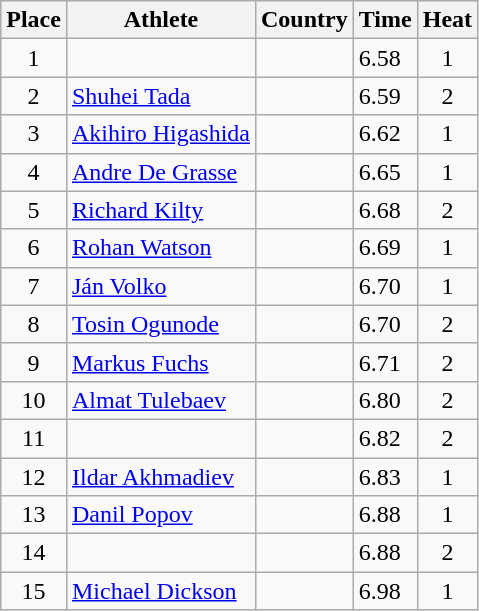<table class="wikitable">
<tr>
<th>Place</th>
<th>Athlete</th>
<th>Country</th>
<th>Time</th>
<th>Heat</th>
</tr>
<tr>
<td align=center>1</td>
<td></td>
<td></td>
<td>6.58</td>
<td align=center>1</td>
</tr>
<tr>
<td align=center>2</td>
<td><a href='#'>Shuhei Tada</a></td>
<td></td>
<td>6.59</td>
<td align=center>2</td>
</tr>
<tr>
<td align=center>3</td>
<td><a href='#'>Akihiro Higashida</a></td>
<td></td>
<td>6.62</td>
<td align=center>1</td>
</tr>
<tr>
<td align=center>4</td>
<td><a href='#'>Andre De Grasse</a></td>
<td></td>
<td>6.65</td>
<td align=center>1</td>
</tr>
<tr>
<td align=center>5</td>
<td><a href='#'>Richard Kilty</a></td>
<td></td>
<td>6.68</td>
<td align=center>2</td>
</tr>
<tr>
<td align=center>6</td>
<td><a href='#'>Rohan Watson</a></td>
<td></td>
<td>6.69</td>
<td align=center>1</td>
</tr>
<tr>
<td align=center>7</td>
<td><a href='#'>Ján Volko</a></td>
<td></td>
<td>6.70</td>
<td align=center>1</td>
</tr>
<tr>
<td align=center>8</td>
<td><a href='#'>Tosin Ogunode</a></td>
<td></td>
<td>6.70</td>
<td align=center>2</td>
</tr>
<tr>
<td align=center>9</td>
<td><a href='#'>Markus Fuchs</a></td>
<td></td>
<td>6.71</td>
<td align=center>2</td>
</tr>
<tr>
<td align=center>10</td>
<td><a href='#'>Almat Tulebaev</a></td>
<td></td>
<td>6.80</td>
<td align=center>2</td>
</tr>
<tr>
<td align=center>11</td>
<td></td>
<td></td>
<td>6.82</td>
<td align=center>2</td>
</tr>
<tr>
<td align=center>12</td>
<td><a href='#'>Ildar Akhmadiev</a></td>
<td></td>
<td>6.83</td>
<td align=center>1</td>
</tr>
<tr>
<td align=center>13</td>
<td><a href='#'>Danil Popov</a></td>
<td></td>
<td>6.88</td>
<td align=center>1</td>
</tr>
<tr>
<td align=center>14</td>
<td></td>
<td></td>
<td>6.88</td>
<td align=center>2</td>
</tr>
<tr>
<td align=center>15</td>
<td><a href='#'>Michael Dickson</a></td>
<td></td>
<td>6.98</td>
<td align=center>1</td>
</tr>
</table>
